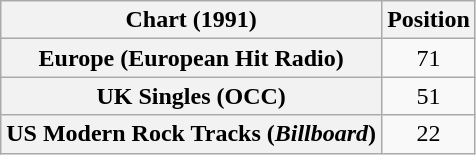<table class="wikitable sortable plainrowheaders" style="text-align:center">
<tr>
<th scope="col">Chart (1991)</th>
<th scope="col">Position</th>
</tr>
<tr>
<th scope="row">Europe (European Hit Radio)</th>
<td>71</td>
</tr>
<tr>
<th scope="row">UK Singles (OCC)</th>
<td>51</td>
</tr>
<tr>
<th scope="row">US Modern Rock Tracks (<em>Billboard</em>)</th>
<td>22</td>
</tr>
</table>
